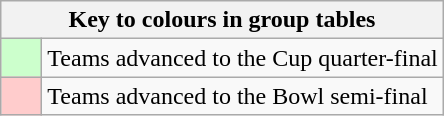<table class="wikitable" style="text-align: center;">
<tr>
<th colspan=2>Key to colours in group tables</th>
</tr>
<tr>
<td style="background:#ccffcc; width:20px;"></td>
<td align=left>Teams advanced to the Cup quarter-final</td>
</tr>
<tr>
<td style="background:#fcc; width:20px;"></td>
<td align=left>Teams advanced to the Bowl semi-final</td>
</tr>
</table>
